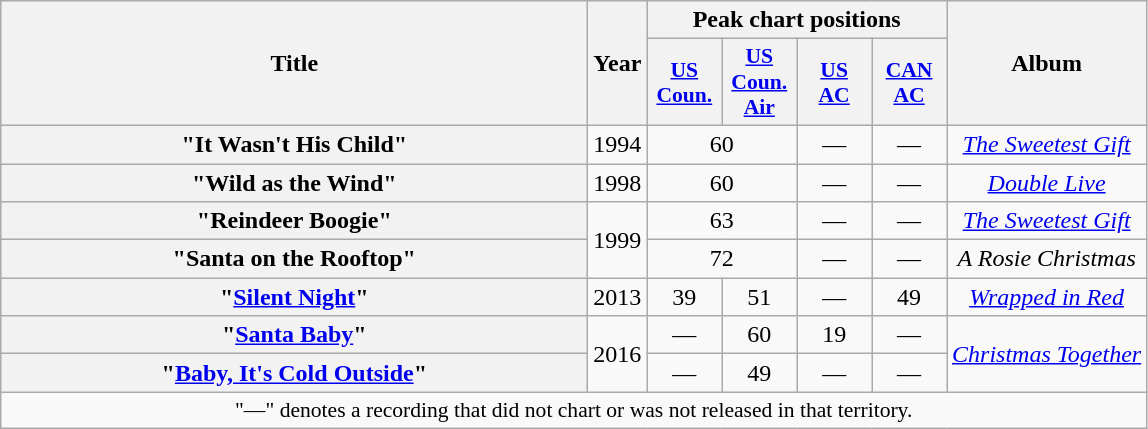<table class="wikitable plainrowheaders" style="text-align:center;" border="1">
<tr>
<th scope="col" rowspan="2" style="width:24em;">Title</th>
<th scope="col" rowspan="2">Year</th>
<th scope="col" colspan="4">Peak chart positions</th>
<th scope="col" rowspan="2">Album</th>
</tr>
<tr>
<th scope="col" style="width:3em;font-size:90%;"><a href='#'>US<br>Coun.</a><br></th>
<th scope="col" style="width:3em;font-size:90%;"><a href='#'>US<br>Coun.<br>Air</a><br></th>
<th scope="col" style="width:3em;font-size:90%;"><a href='#'>US<br>AC</a><br></th>
<th scope="col" style="width:3em;font-size:90%;"><a href='#'>CAN<br>AC</a><br></th>
</tr>
<tr>
<th scope="row">"It Wasn't His Child"</th>
<td>1994</td>
<td colspan="2">60</td>
<td>—</td>
<td>—</td>
<td><em><a href='#'>The Sweetest Gift</a></em></td>
</tr>
<tr>
<th scope="row">"Wild as the Wind" </th>
<td>1998</td>
<td colspan="2">60</td>
<td>—</td>
<td>—</td>
<td><em><a href='#'>Double Live</a></em></td>
</tr>
<tr>
<th scope="row">"Reindeer Boogie"</th>
<td rowspan="2">1999</td>
<td colspan="2">63</td>
<td>—</td>
<td>—</td>
<td><em><a href='#'>The Sweetest Gift</a></em></td>
</tr>
<tr>
<th scope="row">"Santa on the Rooftop" </th>
<td colspan="2">72</td>
<td>—</td>
<td>—</td>
<td><em>A Rosie Christmas</em></td>
</tr>
<tr>
<th scope="row">"<a href='#'>Silent Night</a>"<br></th>
<td>2013</td>
<td>39</td>
<td>51</td>
<td>—</td>
<td>49</td>
<td><em><a href='#'>Wrapped in Red</a></em></td>
</tr>
<tr>
<th scope="row">"<a href='#'>Santa Baby</a>"</th>
<td rowspan="2">2016</td>
<td>—</td>
<td>60</td>
<td>19</td>
<td>—</td>
<td rowspan="2"><em><a href='#'>Christmas Together</a></em></td>
</tr>
<tr>
<th scope="row">"<a href='#'>Baby, It's Cold Outside</a>" </th>
<td>—</td>
<td>49</td>
<td>—</td>
<td>—</td>
</tr>
<tr>
<td colspan="7" style="font-size:90%">"—" denotes a recording that did not chart or was not released in that territory.</td>
</tr>
</table>
